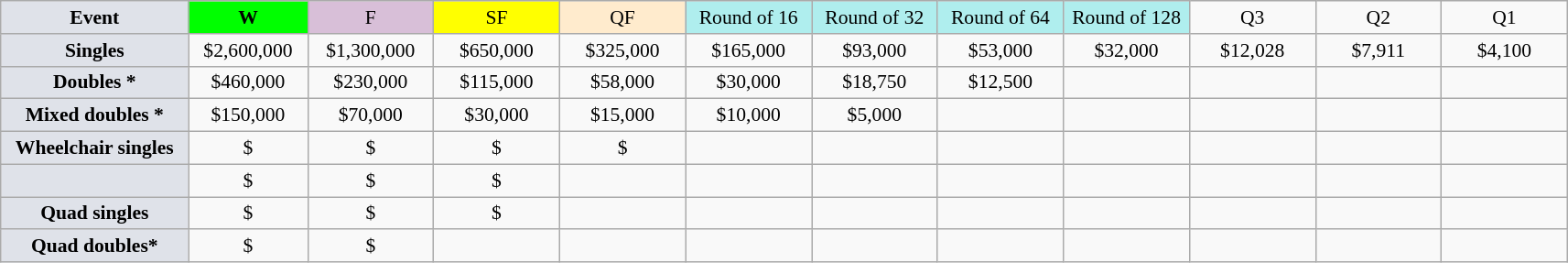<table class="wikitable" style="font-size:90%;text-align:center">
<tr>
<td style="width:130px; background:#dfe2e9;"><strong>Event</strong></td>
<td style="width:80px; background:lime;"><strong>W</strong></td>
<td style="width:85px; background:thistle;">F</td>
<td style="width:85px; background:#ff0;">SF</td>
<td style="width:85px; background:#ffebcd;">QF</td>
<td style="width:85px; background:#afeeee;">Round of 16</td>
<td style="width:85px; background:#afeeee;">Round of 32</td>
<td style="width:85px; background:#afeeee;">Round of 64</td>
<td style="width:85px; background:#afeeee;">Round of 128</td>
<td style="width:85px;">Q3</td>
<td style="width:85px;">Q2</td>
<td style="width:85px;">Q1</td>
</tr>
<tr>
<td style="background:#dfe2e9;"><strong>Singles</strong></td>
<td>$2,600,000</td>
<td>$1,300,000</td>
<td>$650,000</td>
<td>$325,000</td>
<td>$165,000</td>
<td>$93,000</td>
<td>$53,000</td>
<td>$32,000</td>
<td>$12,028</td>
<td>$7,911</td>
<td>$4,100</td>
</tr>
<tr>
<td style="background:#dfe2e9;"><strong>Doubles *</strong></td>
<td>$460,000</td>
<td>$230,000</td>
<td>$115,000</td>
<td>$58,000</td>
<td>$30,000</td>
<td>$18,750</td>
<td>$12,500</td>
<td></td>
<td></td>
<td></td>
<td></td>
</tr>
<tr>
<td style="background:#dfe2e9;"><strong>Mixed doubles *</strong></td>
<td>$150,000</td>
<td>$70,000</td>
<td>$30,000</td>
<td>$15,000</td>
<td>$10,000</td>
<td>$5,000</td>
<td></td>
<td></td>
<td></td>
<td></td>
<td></td>
</tr>
<tr>
<td style="background:#dfe2e9;"><strong>Wheelchair singles</strong></td>
<td>$</td>
<td>$</td>
<td>$</td>
<td>$</td>
<td></td>
<td></td>
<td></td>
<td></td>
<td></td>
<td></td>
<td></td>
</tr>
<tr>
<td style="background:#dfe2e9;"></td>
<td>$</td>
<td>$</td>
<td>$</td>
<td></td>
<td></td>
<td></td>
<td></td>
<td></td>
<td></td>
<td></td>
<td></td>
</tr>
<tr>
<td style="background:#dfe2e9;"><strong>Quad singles</strong></td>
<td>$</td>
<td>$</td>
<td>$</td>
<td></td>
<td></td>
<td></td>
<td></td>
<td></td>
<td></td>
<td></td>
<td></td>
</tr>
<tr>
<td style="background:#dfe2e9;"><strong>Quad doubles*</strong></td>
<td>$</td>
<td>$</td>
<td></td>
<td></td>
<td></td>
<td></td>
<td></td>
<td></td>
<td></td>
<td></td>
<td></td>
</tr>
</table>
